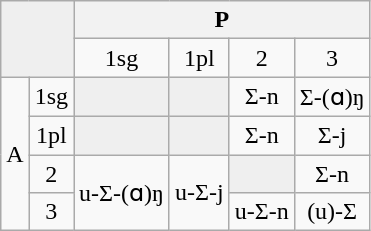<table class="wikitable" style="text-align: center">
<tr>
<th rowspan="2" colspan="2" style="background-color:#efefef;"></th>
<th colspan="4" style="text-align: center;" style="background-color:#efefef;">P</th>
</tr>
<tr>
<td>1sg</td>
<td>1pl</td>
<td>2</td>
<td>3</td>
</tr>
<tr>
<td rowspan="4" style="text-align: center;" style="background-color:#efefef;">A</td>
<td>1sg</td>
<td style="background-color:#efefef;"></td>
<td style="background-color:#efefef;"></td>
<td>Σ-n</td>
<td>Σ-(ɑ)ŋ</td>
</tr>
<tr>
<td>1pl</td>
<td style="background-color:#efefef;"></td>
<td style="background-color:#efefef;"></td>
<td>Σ-n</td>
<td>Σ-j</td>
</tr>
<tr>
<td>2</td>
<td rowspan="2">u-Σ-(ɑ)ŋ</td>
<td rowspan="2">u-Σ-j</td>
<td style="background-color:#efefef;"></td>
<td>Σ-n</td>
</tr>
<tr>
<td>3</td>
<td>u-Σ-n</td>
<td>(u)-Σ</td>
</tr>
</table>
